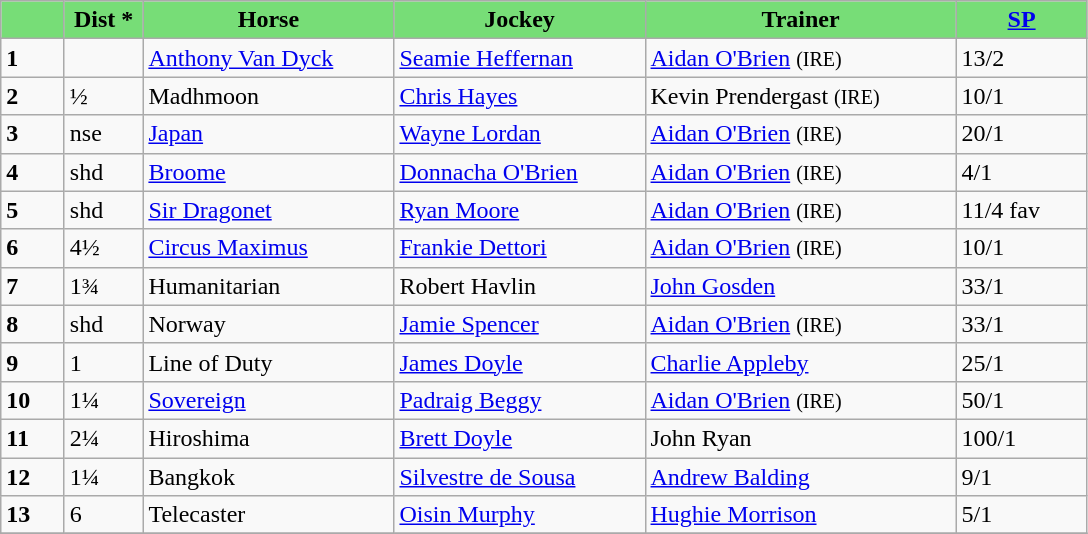<table class="wikitable sortable">
<tr style="background:#7d7; text-align:center;">
<td style="width:35px;"></td>
<td style="width:45px;"><strong>Dist *</strong></td>
<td style="width:160px;"><strong>Horse</strong></td>
<td style="width:160px;"><strong>Jockey</strong></td>
<td style="width:200px;"><strong>Trainer</strong></td>
<td style="width:80px;"><strong><a href='#'>SP</a></strong></td>
</tr>
<tr>
<td><strong>1</strong></td>
<td></td>
<td><a href='#'>Anthony Van Dyck</a></td>
<td><a href='#'>Seamie Heffernan</a></td>
<td><a href='#'>Aidan O'Brien</a> <small>(IRE)</small></td>
<td>13/2</td>
</tr>
<tr>
<td><strong>2</strong></td>
<td>½</td>
<td>Madhmoon</td>
<td><a href='#'>Chris Hayes</a></td>
<td>Kevin Prendergast <small>(IRE)</small></td>
<td>10/1</td>
</tr>
<tr>
<td><strong>3</strong></td>
<td>nse</td>
<td><a href='#'>Japan</a></td>
<td><a href='#'>Wayne Lordan</a></td>
<td><a href='#'>Aidan O'Brien</a> <small>(IRE)</small></td>
<td>20/1</td>
</tr>
<tr>
<td><strong>4</strong></td>
<td>shd</td>
<td><a href='#'>Broome</a></td>
<td><a href='#'>Donnacha O'Brien</a></td>
<td><a href='#'>Aidan O'Brien</a> <small>(IRE)</small></td>
<td>4/1</td>
</tr>
<tr>
<td><strong>5</strong></td>
<td>shd</td>
<td><a href='#'>Sir Dragonet</a></td>
<td><a href='#'>Ryan Moore</a></td>
<td><a href='#'>Aidan O'Brien</a> <small>(IRE)</small></td>
<td>11/4 fav</td>
</tr>
<tr>
<td><strong>6</strong></td>
<td>4½</td>
<td><a href='#'>Circus Maximus</a></td>
<td><a href='#'>Frankie Dettori</a></td>
<td><a href='#'>Aidan O'Brien</a> <small>(IRE)</small></td>
<td>10/1</td>
</tr>
<tr>
<td><strong>7</strong></td>
<td>1¾</td>
<td>Humanitarian</td>
<td>Robert Havlin</td>
<td><a href='#'>John Gosden</a></td>
<td>33/1</td>
</tr>
<tr>
<td><strong>8</strong></td>
<td>shd</td>
<td>Norway</td>
<td><a href='#'>Jamie Spencer</a></td>
<td><a href='#'>Aidan O'Brien</a> <small>(IRE)</small></td>
<td>33/1</td>
</tr>
<tr>
<td><strong>9</strong></td>
<td>1</td>
<td>Line of Duty</td>
<td><a href='#'>James Doyle</a></td>
<td><a href='#'>Charlie Appleby</a></td>
<td>25/1</td>
</tr>
<tr>
<td><strong>10</strong></td>
<td>1¼</td>
<td><a href='#'>Sovereign</a></td>
<td><a href='#'>Padraig Beggy</a></td>
<td><a href='#'>Aidan O'Brien</a> <small>(IRE)</small></td>
<td>50/1</td>
</tr>
<tr>
<td><strong>11</strong></td>
<td>2¼</td>
<td>Hiroshima</td>
<td><a href='#'>Brett Doyle</a></td>
<td>John Ryan</td>
<td>100/1</td>
</tr>
<tr>
<td><strong>12</strong></td>
<td>1¼</td>
<td>Bangkok</td>
<td><a href='#'>Silvestre de Sousa</a></td>
<td><a href='#'>Andrew Balding</a></td>
<td>9/1</td>
</tr>
<tr>
<td><strong>13</strong></td>
<td>6</td>
<td>Telecaster</td>
<td><a href='#'>Oisin Murphy</a></td>
<td><a href='#'>Hughie Morrison</a></td>
<td>5/1</td>
</tr>
<tr>
</tr>
</table>
